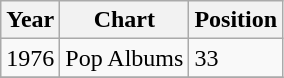<table class="wikitable">
<tr>
<th>Year</th>
<th>Chart</th>
<th>Position</th>
</tr>
<tr>
<td>1976</td>
<td>Pop Albums</td>
<td>33</td>
</tr>
<tr>
</tr>
</table>
